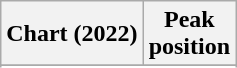<table class="wikitable plainrowheaders" style="text-align:center">
<tr>
<th scope="col">Chart (2022)</th>
<th scope="col">Peak<br>position</th>
</tr>
<tr>
</tr>
<tr>
</tr>
<tr>
</tr>
</table>
